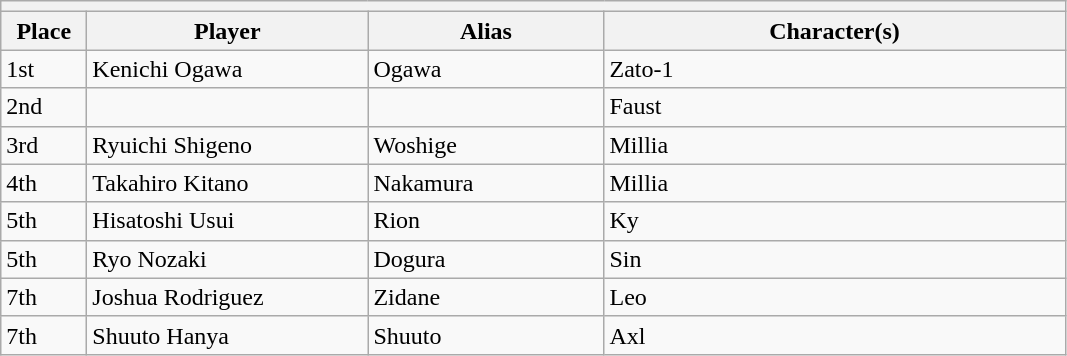<table class="wikitable">
<tr>
<th colspan=4></th>
</tr>
<tr>
<th style="width:50px;">Place</th>
<th style="width:180px;">Player</th>
<th style="width:150px;">Alias</th>
<th style="width:300px;">Character(s)</th>
</tr>
<tr>
<td>1st</td>
<td> Kenichi Ogawa</td>
<td>Ogawa</td>
<td>Zato-1</td>
</tr>
<tr>
<td>2nd</td>
<td></td>
<td></td>
<td>Faust</td>
</tr>
<tr>
<td>3rd</td>
<td> Ryuichi Shigeno</td>
<td>Woshige</td>
<td>Millia</td>
</tr>
<tr>
<td>4th</td>
<td> Takahiro Kitano</td>
<td>Nakamura</td>
<td>Millia</td>
</tr>
<tr>
<td>5th</td>
<td> Hisatoshi Usui</td>
<td>Rion</td>
<td>Ky</td>
</tr>
<tr>
<td>5th</td>
<td> Ryo Nozaki</td>
<td>Dogura</td>
<td>Sin</td>
</tr>
<tr>
<td>7th</td>
<td> Joshua Rodriguez</td>
<td>Zidane</td>
<td>Leo</td>
</tr>
<tr>
<td>7th</td>
<td> Shuuto Hanya</td>
<td>Shuuto</td>
<td>Axl</td>
</tr>
</table>
